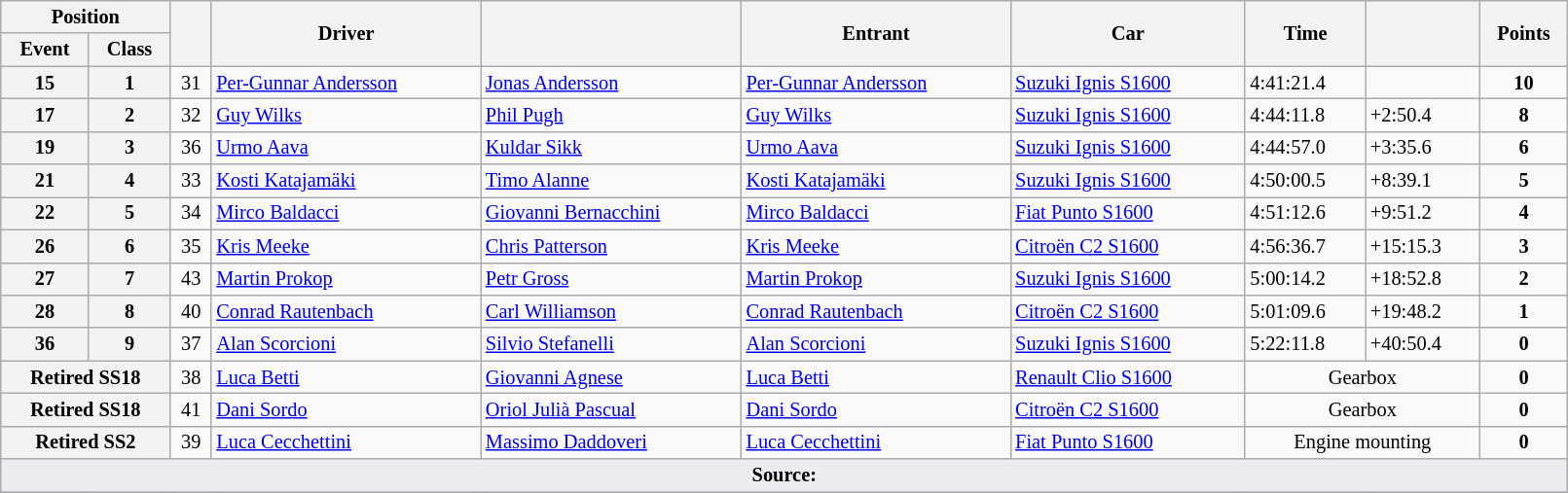<table class="wikitable" width=85% style="font-size: 85%;">
<tr>
<th colspan="2">Position</th>
<th rowspan="2"></th>
<th rowspan="2">Driver</th>
<th rowspan="2"></th>
<th rowspan="2">Entrant</th>
<th rowspan="2">Car</th>
<th rowspan="2">Time</th>
<th rowspan="2"></th>
<th rowspan="2">Points</th>
</tr>
<tr>
<th>Event</th>
<th>Class</th>
</tr>
<tr>
<th>15</th>
<th>1</th>
<td align="center">31</td>
<td> <a href='#'>Per-Gunnar Andersson</a></td>
<td> <a href='#'>Jonas Andersson</a></td>
<td> <a href='#'>Per-Gunnar Andersson</a></td>
<td><a href='#'>Suzuki Ignis S1600</a></td>
<td>4:41:21.4</td>
<td></td>
<td align="center"><strong>10</strong></td>
</tr>
<tr>
<th>17</th>
<th>2</th>
<td align="center">32</td>
<td> <a href='#'>Guy Wilks</a></td>
<td> <a href='#'>Phil Pugh</a></td>
<td> <a href='#'>Guy Wilks</a></td>
<td><a href='#'>Suzuki Ignis S1600</a></td>
<td>4:44:11.8</td>
<td>+2:50.4</td>
<td align="center"><strong>8</strong></td>
</tr>
<tr>
<th>19</th>
<th>3</th>
<td align="center">36</td>
<td> <a href='#'>Urmo Aava</a></td>
<td> <a href='#'>Kuldar Sikk</a></td>
<td> <a href='#'>Urmo Aava</a></td>
<td><a href='#'>Suzuki Ignis S1600</a></td>
<td>4:44:57.0</td>
<td>+3:35.6</td>
<td align="center"><strong>6</strong></td>
</tr>
<tr>
<th>21</th>
<th>4</th>
<td align="center">33</td>
<td> <a href='#'>Kosti Katajamäki</a></td>
<td> <a href='#'>Timo Alanne</a></td>
<td> <a href='#'>Kosti Katajamäki</a></td>
<td><a href='#'>Suzuki Ignis S1600</a></td>
<td>4:50:00.5</td>
<td>+8:39.1</td>
<td align="center"><strong>5</strong></td>
</tr>
<tr>
<th>22</th>
<th>5</th>
<td align="center">34</td>
<td> <a href='#'>Mirco Baldacci</a></td>
<td> <a href='#'>Giovanni Bernacchini</a></td>
<td> <a href='#'>Mirco Baldacci</a></td>
<td><a href='#'>Fiat Punto S1600</a></td>
<td>4:51:12.6</td>
<td>+9:51.2</td>
<td align="center"><strong>4</strong></td>
</tr>
<tr>
<th>26</th>
<th>6</th>
<td align="center">35</td>
<td> <a href='#'>Kris Meeke</a></td>
<td> <a href='#'>Chris Patterson</a></td>
<td> <a href='#'>Kris Meeke</a></td>
<td><a href='#'>Citroën C2 S1600</a></td>
<td>4:56:36.7</td>
<td>+15:15.3</td>
<td align="center"><strong>3</strong></td>
</tr>
<tr>
<th>27</th>
<th>7</th>
<td align="center">43</td>
<td> <a href='#'>Martin Prokop</a></td>
<td> <a href='#'>Petr Gross</a></td>
<td> <a href='#'>Martin Prokop</a></td>
<td><a href='#'>Suzuki Ignis S1600</a></td>
<td>5:00:14.2</td>
<td>+18:52.8</td>
<td align="center"><strong>2</strong></td>
</tr>
<tr>
<th>28</th>
<th>8</th>
<td align="center">40</td>
<td> <a href='#'>Conrad Rautenbach</a></td>
<td> <a href='#'>Carl Williamson</a></td>
<td> <a href='#'>Conrad Rautenbach</a></td>
<td><a href='#'>Citroën C2 S1600</a></td>
<td>5:01:09.6</td>
<td>+19:48.2</td>
<td align="center"><strong>1</strong></td>
</tr>
<tr>
<th>36</th>
<th>9</th>
<td align="center">37</td>
<td> <a href='#'>Alan Scorcioni</a></td>
<td> <a href='#'>Silvio Stefanelli</a></td>
<td> <a href='#'>Alan Scorcioni</a></td>
<td><a href='#'>Suzuki Ignis S1600</a></td>
<td>5:22:11.8</td>
<td>+40:50.4</td>
<td align="center"><strong>0</strong></td>
</tr>
<tr>
<th colspan="2">Retired SS18</th>
<td align="center">38</td>
<td> <a href='#'>Luca Betti</a></td>
<td> <a href='#'>Giovanni Agnese</a></td>
<td> <a href='#'>Luca Betti</a></td>
<td><a href='#'>Renault Clio S1600</a></td>
<td align="center" colspan="2">Gearbox</td>
<td align="center"><strong>0</strong></td>
</tr>
<tr>
<th colspan="2">Retired SS18</th>
<td align="center">41</td>
<td> <a href='#'>Dani Sordo</a></td>
<td> <a href='#'>Oriol Julià Pascual</a></td>
<td> <a href='#'>Dani Sordo</a></td>
<td><a href='#'>Citroën C2 S1600</a></td>
<td align="center" colspan="2">Gearbox</td>
<td align="center"><strong>0</strong></td>
</tr>
<tr>
<th colspan="2">Retired SS2</th>
<td align="center">39</td>
<td> <a href='#'>Luca Cecchettini</a></td>
<td> <a href='#'>Massimo Daddoveri</a></td>
<td> <a href='#'>Luca Cecchettini</a></td>
<td><a href='#'>Fiat Punto S1600</a></td>
<td align="center" colspan="2">Engine mounting</td>
<td align="center"><strong>0</strong></td>
</tr>
<tr>
<td style="background-color:#EAECF0; text-align:center" colspan="10"><strong>Source:</strong></td>
</tr>
<tr>
</tr>
</table>
